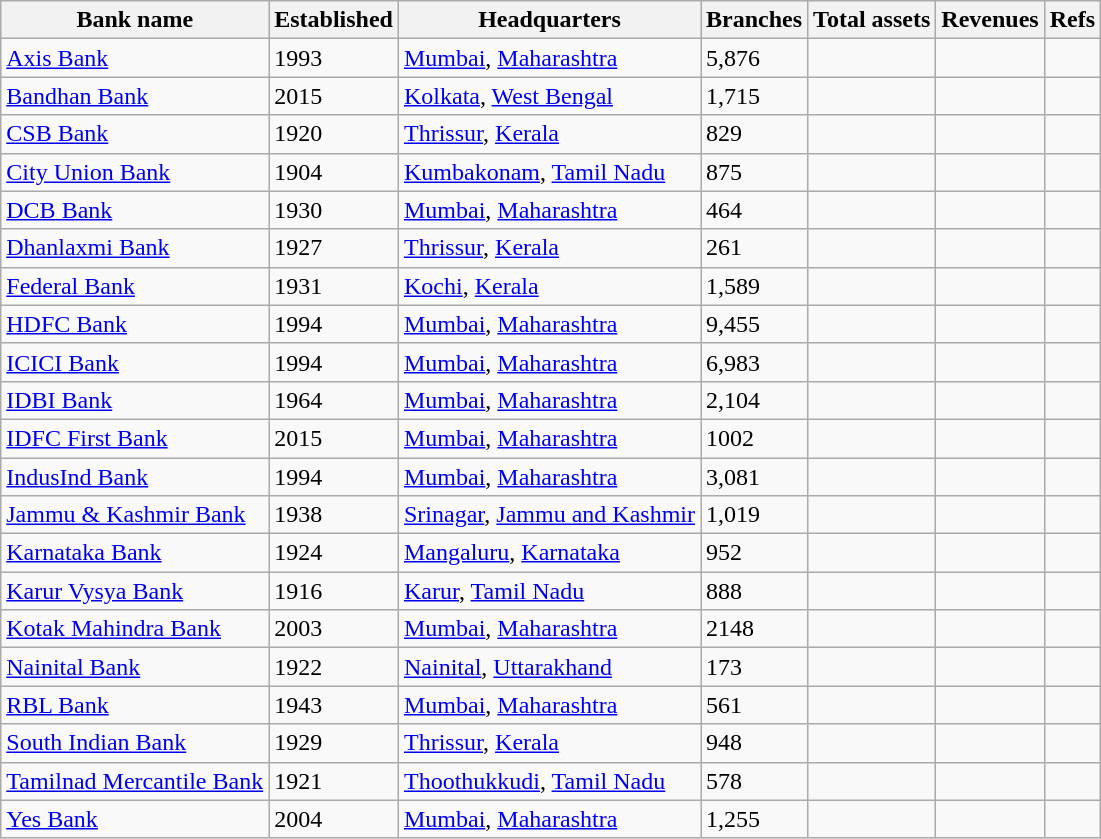<table class="wikitable sortable style="font-size: 90%;">
<tr>
<th>Bank name</th>
<th>Established</th>
<th>Headquarters</th>
<th>Branches</th>
<th>Total assets</th>
<th>Revenues</th>
<th class="unsortable">Refs</th>
</tr>
<tr>
<td><a href='#'>Axis Bank</a></td>
<td>1993</td>
<td><a href='#'>Mumbai</a>, <a href='#'>Maharashtra</a></td>
<td>5,876</td>
<td></td>
<td></td>
<td></td>
</tr>
<tr>
<td><a href='#'>Bandhan Bank</a></td>
<td>2015</td>
<td><a href='#'>Kolkata</a>, <a href='#'>West Bengal</a></td>
<td>1,715</td>
<td></td>
<td></td>
<td></td>
</tr>
<tr>
<td><a href='#'>CSB Bank</a></td>
<td>1920</td>
<td><a href='#'>Thrissur</a>, <a href='#'>Kerala</a></td>
<td>829</td>
<td></td>
<td></td>
<td></td>
</tr>
<tr>
<td><a href='#'>City Union Bank</a></td>
<td>1904</td>
<td><a href='#'>Kumbakonam</a>, <a href='#'>Tamil Nadu</a></td>
<td>875</td>
<td></td>
<td></td>
<td></td>
</tr>
<tr>
<td><a href='#'>DCB Bank</a></td>
<td>1930</td>
<td><a href='#'>Mumbai</a>, <a href='#'>Maharashtra</a></td>
<td>464</td>
<td></td>
<td></td>
<td></td>
</tr>
<tr>
<td><a href='#'>Dhanlaxmi Bank</a></td>
<td>1927</td>
<td><a href='#'>Thrissur</a>, <a href='#'>Kerala</a></td>
<td>261</td>
<td></td>
<td></td>
<td></td>
</tr>
<tr>
<td><a href='#'>Federal Bank</a></td>
<td>1931</td>
<td><a href='#'>Kochi</a>, <a href='#'>Kerala</a></td>
<td>1,589</td>
<td></td>
<td></td>
<td></td>
</tr>
<tr>
<td><a href='#'>HDFC Bank</a></td>
<td>1994</td>
<td><a href='#'>Mumbai</a>, <a href='#'>Maharashtra</a></td>
<td>9,455</td>
<td></td>
<td></td>
<td></td>
</tr>
<tr>
<td><a href='#'>ICICI Bank</a></td>
<td>1994</td>
<td><a href='#'>Mumbai</a>, <a href='#'>Maharashtra</a></td>
<td>6,983</td>
<td></td>
<td></td>
<td></td>
</tr>
<tr>
<td><a href='#'>IDBI Bank</a></td>
<td>1964</td>
<td><a href='#'>Mumbai</a>, <a href='#'>Maharashtra</a></td>
<td>2,104</td>
<td></td>
<td></td>
<td></td>
</tr>
<tr>
<td><a href='#'>IDFC First Bank</a></td>
<td>2015</td>
<td><a href='#'>Mumbai</a>, <a href='#'>Maharashtra</a></td>
<td>1002</td>
<td></td>
<td></td>
<td></td>
</tr>
<tr>
<td><a href='#'>IndusInd Bank</a></td>
<td>1994</td>
<td><a href='#'>Mumbai</a>, <a href='#'>Maharashtra</a></td>
<td>3,081</td>
<td></td>
<td></td>
<td></td>
</tr>
<tr>
<td><a href='#'>Jammu & Kashmir Bank</a></td>
<td>1938</td>
<td><a href='#'>Srinagar</a>, <a href='#'>Jammu and Kashmir</a></td>
<td>1,019</td>
<td></td>
<td></td>
<td></td>
</tr>
<tr>
<td><a href='#'>Karnataka Bank</a></td>
<td>1924</td>
<td><a href='#'>Mangaluru</a>, <a href='#'>Karnataka</a></td>
<td>952</td>
<td></td>
<td></td>
<td></td>
</tr>
<tr>
<td><a href='#'>Karur Vysya Bank</a></td>
<td>1916</td>
<td><a href='#'>Karur</a>, <a href='#'>Tamil Nadu</a></td>
<td>888</td>
<td></td>
<td></td>
<td></td>
</tr>
<tr>
<td><a href='#'>Kotak Mahindra Bank</a></td>
<td>2003</td>
<td><a href='#'>Mumbai</a>, <a href='#'>Maharashtra</a></td>
<td>2148</td>
<td></td>
<td></td>
<td></td>
</tr>
<tr>
<td><a href='#'>Nainital Bank</a></td>
<td>1922</td>
<td><a href='#'>Nainital</a>, <a href='#'>Uttarakhand</a></td>
<td>173</td>
<td></td>
<td></td>
<td></td>
</tr>
<tr>
<td><a href='#'>RBL Bank</a></td>
<td>1943</td>
<td><a href='#'>Mumbai</a>, <a href='#'>Maharashtra</a></td>
<td>561</td>
<td></td>
<td></td>
<td></td>
</tr>
<tr>
<td><a href='#'>South Indian Bank</a></td>
<td>1929</td>
<td><a href='#'>Thrissur</a>, <a href='#'>Kerala</a></td>
<td>948</td>
<td></td>
<td></td>
<td></td>
</tr>
<tr>
<td><a href='#'>Tamilnad Mercantile Bank</a></td>
<td>1921</td>
<td><a href='#'>Thoothukkudi</a>, <a href='#'>Tamil Nadu</a></td>
<td>578</td>
<td></td>
<td></td>
<td></td>
</tr>
<tr>
<td><a href='#'>Yes Bank</a></td>
<td>2004</td>
<td><a href='#'>Mumbai</a>, <a href='#'>Maharashtra</a></td>
<td>1,255</td>
<td></td>
<td></td>
<td></td>
</tr>
</table>
